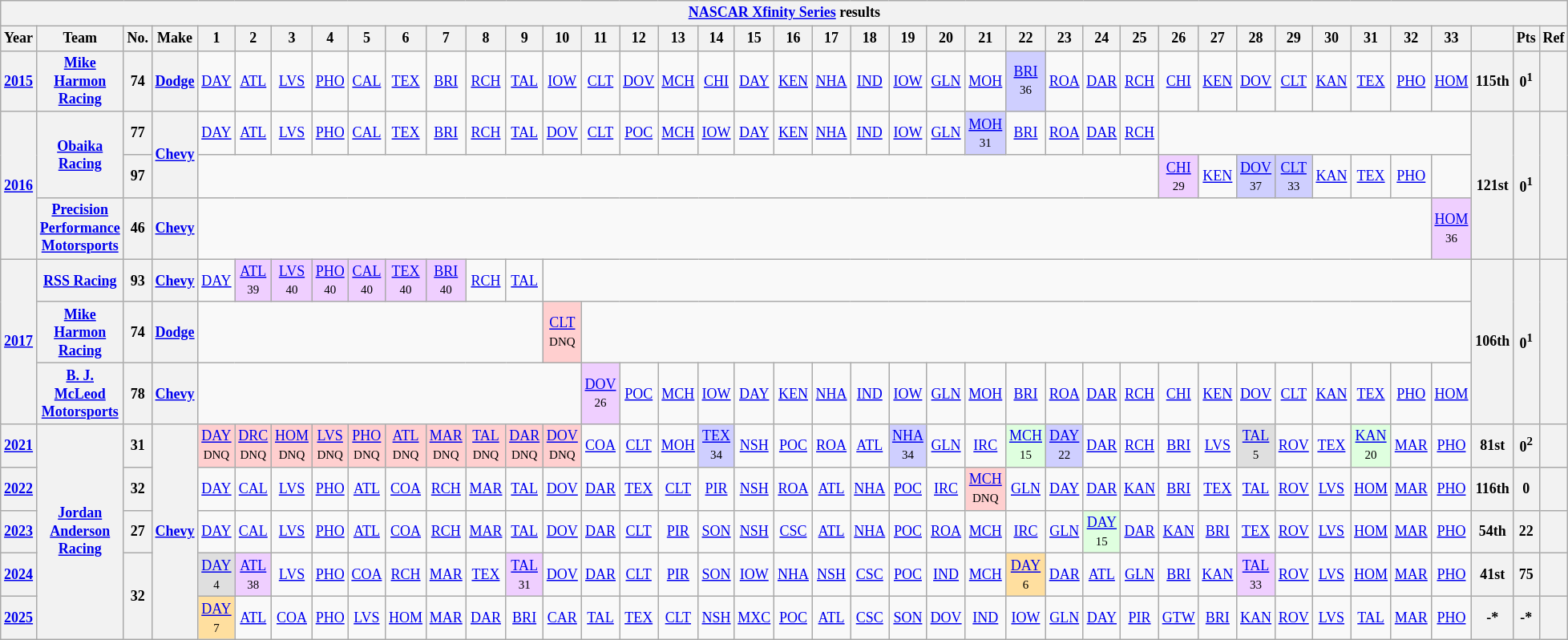<table class="wikitable" style="text-align:center; font-size:75%">
<tr>
<th colspan=42><a href='#'>NASCAR Xfinity Series</a> results</th>
</tr>
<tr>
<th>Year</th>
<th>Team</th>
<th>No.</th>
<th>Make</th>
<th>1</th>
<th>2</th>
<th>3</th>
<th>4</th>
<th>5</th>
<th>6</th>
<th>7</th>
<th>8</th>
<th>9</th>
<th>10</th>
<th>11</th>
<th>12</th>
<th>13</th>
<th>14</th>
<th>15</th>
<th>16</th>
<th>17</th>
<th>18</th>
<th>19</th>
<th>20</th>
<th>21</th>
<th>22</th>
<th>23</th>
<th>24</th>
<th>25</th>
<th>26</th>
<th>27</th>
<th>28</th>
<th>29</th>
<th>30</th>
<th>31</th>
<th>32</th>
<th>33</th>
<th></th>
<th>Pts</th>
<th>Ref</th>
</tr>
<tr>
<th><a href='#'>2015</a></th>
<th><a href='#'>Mike Harmon Racing</a></th>
<th>74</th>
<th><a href='#'>Dodge</a></th>
<td><a href='#'>DAY</a></td>
<td><a href='#'>ATL</a></td>
<td><a href='#'>LVS</a></td>
<td><a href='#'>PHO</a></td>
<td><a href='#'>CAL</a></td>
<td><a href='#'>TEX</a></td>
<td><a href='#'>BRI</a></td>
<td><a href='#'>RCH</a></td>
<td><a href='#'>TAL</a></td>
<td><a href='#'>IOW</a></td>
<td><a href='#'>CLT</a></td>
<td><a href='#'>DOV</a></td>
<td><a href='#'>MCH</a></td>
<td><a href='#'>CHI</a></td>
<td><a href='#'>DAY</a></td>
<td><a href='#'>KEN</a></td>
<td><a href='#'>NHA</a></td>
<td><a href='#'>IND</a></td>
<td><a href='#'>IOW</a></td>
<td><a href='#'>GLN</a></td>
<td><a href='#'>MOH</a></td>
<td style="background:#CFCFFF;"><a href='#'>BRI</a><br><small>36</small></td>
<td><a href='#'>ROA</a></td>
<td><a href='#'>DAR</a></td>
<td><a href='#'>RCH</a></td>
<td><a href='#'>CHI</a></td>
<td><a href='#'>KEN</a></td>
<td><a href='#'>DOV</a></td>
<td><a href='#'>CLT</a></td>
<td><a href='#'>KAN</a></td>
<td><a href='#'>TEX</a></td>
<td><a href='#'>PHO</a></td>
<td><a href='#'>HOM</a></td>
<th>115th</th>
<th>0<sup>1</sup></th>
<th></th>
</tr>
<tr>
<th rowspan=3><a href='#'>2016</a></th>
<th rowspan=2><a href='#'>Obaika Racing</a></th>
<th>77</th>
<th rowspan=2><a href='#'>Chevy</a></th>
<td><a href='#'>DAY</a></td>
<td><a href='#'>ATL</a></td>
<td><a href='#'>LVS</a></td>
<td><a href='#'>PHO</a></td>
<td><a href='#'>CAL</a></td>
<td><a href='#'>TEX</a></td>
<td><a href='#'>BRI</a></td>
<td><a href='#'>RCH</a></td>
<td><a href='#'>TAL</a></td>
<td><a href='#'>DOV</a></td>
<td><a href='#'>CLT</a></td>
<td><a href='#'>POC</a></td>
<td><a href='#'>MCH</a></td>
<td><a href='#'>IOW</a></td>
<td><a href='#'>DAY</a></td>
<td><a href='#'>KEN</a></td>
<td><a href='#'>NHA</a></td>
<td><a href='#'>IND</a></td>
<td><a href='#'>IOW</a></td>
<td><a href='#'>GLN</a></td>
<td style="background:#CFCFFF;"><a href='#'>MOH</a><br><small>31</small></td>
<td><a href='#'>BRI</a></td>
<td><a href='#'>ROA</a></td>
<td><a href='#'>DAR</a></td>
<td><a href='#'>RCH</a></td>
<td colspan=8></td>
<th rowspan=3>121st</th>
<th rowspan=3>0<sup>1</sup></th>
<th rowspan=3></th>
</tr>
<tr>
<th>97</th>
<td colspan=25></td>
<td style="background:#EFCFFF;"><a href='#'>CHI</a><br><small>29</small></td>
<td><a href='#'>KEN</a></td>
<td style="background:#CFCFFF;"><a href='#'>DOV</a><br><small>37</small></td>
<td style="background:#CFCFFF;"><a href='#'>CLT</a><br><small>33</small></td>
<td><a href='#'>KAN</a></td>
<td><a href='#'>TEX</a></td>
<td><a href='#'>PHO</a></td>
<td></td>
</tr>
<tr>
<th><a href='#'>Precision Performance Motorsports</a></th>
<th>46</th>
<th><a href='#'>Chevy</a></th>
<td colspan=32></td>
<td style="background:#EFCFFF;"><a href='#'>HOM</a><br><small>36</small></td>
</tr>
<tr>
<th rowspan=3><a href='#'>2017</a></th>
<th><a href='#'>RSS Racing</a></th>
<th>93</th>
<th><a href='#'>Chevy</a></th>
<td><a href='#'>DAY</a></td>
<td style="background:#EFCFFF;"><a href='#'>ATL</a><br><small>39</small></td>
<td style="background:#EFCFFF;"><a href='#'>LVS</a><br><small>40</small></td>
<td style="background:#EFCFFF;"><a href='#'>PHO</a><br><small>40</small></td>
<td style="background:#EFCFFF;"><a href='#'>CAL</a><br><small>40</small></td>
<td style="background:#EFCFFF;"><a href='#'>TEX</a><br><small>40</small></td>
<td style="background:#EFCFFF;"><a href='#'>BRI</a><br><small>40</small></td>
<td><a href='#'>RCH</a></td>
<td><a href='#'>TAL</a></td>
<td colspan=24></td>
<th rowspan=3>106th</th>
<th rowspan=3>0<sup>1</sup></th>
<th rowspan=3></th>
</tr>
<tr>
<th><a href='#'>Mike Harmon Racing</a></th>
<th>74</th>
<th><a href='#'>Dodge</a></th>
<td colspan=9></td>
<td style="background:#FFCFCF;"><a href='#'>CLT</a><br><small>DNQ</small></td>
<td colspan=23></td>
</tr>
<tr>
<th><a href='#'>B. J. McLeod Motorsports</a></th>
<th>78</th>
<th><a href='#'>Chevy</a></th>
<td colspan=10></td>
<td style="background:#EFCFFF;"><a href='#'>DOV</a><br><small>26</small></td>
<td><a href='#'>POC</a></td>
<td><a href='#'>MCH</a></td>
<td><a href='#'>IOW</a></td>
<td><a href='#'>DAY</a></td>
<td><a href='#'>KEN</a></td>
<td><a href='#'>NHA</a></td>
<td><a href='#'>IND</a></td>
<td><a href='#'>IOW</a></td>
<td><a href='#'>GLN</a></td>
<td><a href='#'>MOH</a></td>
<td><a href='#'>BRI</a></td>
<td><a href='#'>ROA</a></td>
<td><a href='#'>DAR</a></td>
<td><a href='#'>RCH</a></td>
<td><a href='#'>CHI</a></td>
<td><a href='#'>KEN</a></td>
<td><a href='#'>DOV</a></td>
<td><a href='#'>CLT</a></td>
<td><a href='#'>KAN</a></td>
<td><a href='#'>TEX</a></td>
<td><a href='#'>PHO</a></td>
<td><a href='#'>HOM</a></td>
</tr>
<tr>
<th><a href='#'>2021</a></th>
<th rowspan=5><a href='#'>Jordan Anderson Racing</a></th>
<th>31</th>
<th rowspan=5><a href='#'>Chevy</a></th>
<td style="background:#FFCFCF;"><a href='#'>DAY</a><br><small>DNQ</small></td>
<td style="background:#FFCFCF;"><a href='#'>DRC</a><br><small>DNQ</small></td>
<td style="background:#FFCFCF;"><a href='#'>HOM</a><br><small>DNQ</small></td>
<td style="background:#FFCFCF;"><a href='#'>LVS</a><br><small>DNQ</small></td>
<td style="background:#FFCFCF;"><a href='#'>PHO</a><br><small>DNQ</small></td>
<td style="background:#FFCFCF;"><a href='#'>ATL</a><br><small>DNQ</small></td>
<td style="background:#FFCFCF;"><a href='#'>MAR</a><br><small>DNQ</small></td>
<td style="background:#FFCFCF;"><a href='#'>TAL</a><br><small>DNQ</small></td>
<td style="background:#FFCFCF;"><a href='#'>DAR</a><br><small>DNQ</small></td>
<td style="background:#FFCFCF;"><a href='#'>DOV</a><br><small>DNQ</small></td>
<td><a href='#'>COA</a></td>
<td><a href='#'>CLT</a></td>
<td><a href='#'>MOH</a></td>
<td style="background:#CFCFFF;"><a href='#'>TEX</a><br><small>34</small></td>
<td><a href='#'>NSH</a></td>
<td><a href='#'>POC</a></td>
<td><a href='#'>ROA</a></td>
<td><a href='#'>ATL</a></td>
<td style="background:#CFCFFF;"><a href='#'>NHA</a><br><small>34</small></td>
<td><a href='#'>GLN</a></td>
<td><a href='#'>IRC</a></td>
<td style="background:#DFFFDF;"><a href='#'>MCH</a><br><small>15</small></td>
<td style="background:#CFCFFF;"><a href='#'>DAY</a><br><small>22</small></td>
<td><a href='#'>DAR</a></td>
<td><a href='#'>RCH</a></td>
<td><a href='#'>BRI</a></td>
<td><a href='#'>LVS</a></td>
<td style="background:#DFDFDF;"><a href='#'>TAL</a><br><small>5</small></td>
<td><a href='#'>ROV</a></td>
<td><a href='#'>TEX</a></td>
<td style="background:#DFFFDF;"><a href='#'>KAN</a><br><small>20</small></td>
<td><a href='#'>MAR</a></td>
<td><a href='#'>PHO</a></td>
<th>81st</th>
<th>0<sup>2</sup></th>
<th></th>
</tr>
<tr>
<th><a href='#'>2022</a></th>
<th>32</th>
<td><a href='#'>DAY</a></td>
<td><a href='#'>CAL</a></td>
<td><a href='#'>LVS</a></td>
<td><a href='#'>PHO</a></td>
<td><a href='#'>ATL</a></td>
<td><a href='#'>COA</a></td>
<td><a href='#'>RCH</a></td>
<td><a href='#'>MAR</a></td>
<td><a href='#'>TAL</a></td>
<td><a href='#'>DOV</a></td>
<td><a href='#'>DAR</a></td>
<td><a href='#'>TEX</a></td>
<td><a href='#'>CLT</a></td>
<td><a href='#'>PIR</a></td>
<td><a href='#'>NSH</a></td>
<td><a href='#'>ROA</a></td>
<td><a href='#'>ATL</a></td>
<td><a href='#'>NHA</a></td>
<td><a href='#'>POC</a></td>
<td><a href='#'>IRC</a></td>
<td style="background:#FFCFCF;"><a href='#'>MCH</a><br><small>DNQ</small></td>
<td><a href='#'>GLN</a></td>
<td><a href='#'>DAY</a></td>
<td><a href='#'>DAR</a></td>
<td><a href='#'>KAN</a></td>
<td><a href='#'>BRI</a></td>
<td><a href='#'>TEX</a></td>
<td><a href='#'>TAL</a></td>
<td><a href='#'>ROV</a></td>
<td><a href='#'>LVS</a></td>
<td><a href='#'>HOM</a></td>
<td><a href='#'>MAR</a></td>
<td><a href='#'>PHO</a></td>
<th>116th</th>
<th>0</th>
<th></th>
</tr>
<tr>
<th><a href='#'>2023</a></th>
<th>27</th>
<td><a href='#'>DAY</a></td>
<td><a href='#'>CAL</a></td>
<td><a href='#'>LVS</a></td>
<td><a href='#'>PHO</a></td>
<td><a href='#'>ATL</a></td>
<td><a href='#'>COA</a></td>
<td><a href='#'>RCH</a></td>
<td><a href='#'>MAR</a></td>
<td><a href='#'>TAL</a></td>
<td><a href='#'>DOV</a></td>
<td><a href='#'>DAR</a></td>
<td><a href='#'>CLT</a></td>
<td><a href='#'>PIR</a></td>
<td><a href='#'>SON</a></td>
<td><a href='#'>NSH</a></td>
<td><a href='#'>CSC</a></td>
<td><a href='#'>ATL</a></td>
<td><a href='#'>NHA</a></td>
<td><a href='#'>POC</a></td>
<td><a href='#'>ROA</a></td>
<td><a href='#'>MCH</a></td>
<td><a href='#'>IRC</a></td>
<td><a href='#'>GLN</a></td>
<td style="background:#DFFFDF;"><a href='#'>DAY</a><br><small>15</small></td>
<td><a href='#'>DAR</a></td>
<td><a href='#'>KAN</a></td>
<td><a href='#'>BRI</a></td>
<td><a href='#'>TEX</a></td>
<td><a href='#'>ROV</a></td>
<td><a href='#'>LVS</a></td>
<td><a href='#'>HOM</a></td>
<td><a href='#'>MAR</a></td>
<td><a href='#'>PHO</a></td>
<th>54th</th>
<th>22</th>
<th></th>
</tr>
<tr>
<th><a href='#'>2024</a></th>
<th rowspan=2>32</th>
<td style="background:#DFDFDF;"><a href='#'>DAY</a><br><small>4</small></td>
<td style="background:#EFCFFF;"><a href='#'>ATL</a><br><small>38</small></td>
<td><a href='#'>LVS</a></td>
<td><a href='#'>PHO</a></td>
<td><a href='#'>COA</a></td>
<td><a href='#'>RCH</a></td>
<td><a href='#'>MAR</a></td>
<td><a href='#'>TEX</a></td>
<td style="background:#EFCFFF;"><a href='#'>TAL</a><br><small>31</small></td>
<td><a href='#'>DOV</a></td>
<td><a href='#'>DAR</a></td>
<td><a href='#'>CLT</a></td>
<td><a href='#'>PIR</a></td>
<td><a href='#'>SON</a></td>
<td><a href='#'>IOW</a></td>
<td><a href='#'>NHA</a></td>
<td><a href='#'>NSH</a></td>
<td><a href='#'>CSC</a></td>
<td><a href='#'>POC</a></td>
<td><a href='#'>IND</a></td>
<td><a href='#'>MCH</a></td>
<td style="background:#FFDF9F;"><a href='#'>DAY</a><br><small>6</small></td>
<td><a href='#'>DAR</a></td>
<td><a href='#'>ATL</a></td>
<td><a href='#'>GLN</a></td>
<td><a href='#'>BRI</a></td>
<td><a href='#'>KAN</a></td>
<td style="background:#EFCFFF;"><a href='#'>TAL</a><br><small>33</small></td>
<td><a href='#'>ROV</a></td>
<td><a href='#'>LVS</a></td>
<td><a href='#'>HOM</a></td>
<td><a href='#'>MAR</a></td>
<td><a href='#'>PHO</a></td>
<th>41st</th>
<th>75</th>
<th></th>
</tr>
<tr>
<th><a href='#'>2025</a></th>
<td style="background:#FFDF9F;"><a href='#'>DAY</a><br><small>7</small></td>
<td><a href='#'>ATL</a></td>
<td><a href='#'>COA</a></td>
<td><a href='#'>PHO</a></td>
<td><a href='#'>LVS</a></td>
<td><a href='#'>HOM</a></td>
<td><a href='#'>MAR</a></td>
<td><a href='#'>DAR</a></td>
<td><a href='#'>BRI</a></td>
<td><a href='#'>CAR</a></td>
<td><a href='#'>TAL</a></td>
<td><a href='#'>TEX</a></td>
<td><a href='#'>CLT</a></td>
<td><a href='#'>NSH</a></td>
<td><a href='#'>MXC</a></td>
<td><a href='#'>POC</a></td>
<td><a href='#'>ATL</a></td>
<td><a href='#'>CSC</a></td>
<td><a href='#'>SON</a></td>
<td><a href='#'>DOV</a></td>
<td><a href='#'>IND</a></td>
<td><a href='#'>IOW</a></td>
<td><a href='#'>GLN</a></td>
<td><a href='#'>DAY</a></td>
<td><a href='#'>PIR</a></td>
<td><a href='#'>GTW</a></td>
<td><a href='#'>BRI</a></td>
<td><a href='#'>KAN</a></td>
<td><a href='#'>ROV</a></td>
<td><a href='#'>LVS</a></td>
<td><a href='#'>TAL</a></td>
<td><a href='#'>MAR</a></td>
<td><a href='#'>PHO</a></td>
<th>-*</th>
<th>-*</th>
<th></th>
</tr>
</table>
